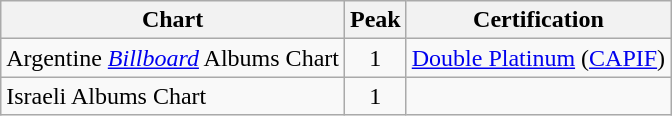<table class="sortable wikitable">
<tr>
<th>Chart</th>
<th>Peak</th>
<th>Certification</th>
</tr>
<tr>
<td>Argentine <em><a href='#'>Billboard</a></em> Albums Chart</td>
<td align="center">1</td>
<td><a href='#'>Double Platinum</a> (<a href='#'>CAPIF</a>)</td>
</tr>
<tr>
<td>Israeli Albums Chart</td>
<td align="center">1</td>
<td></td>
</tr>
</table>
